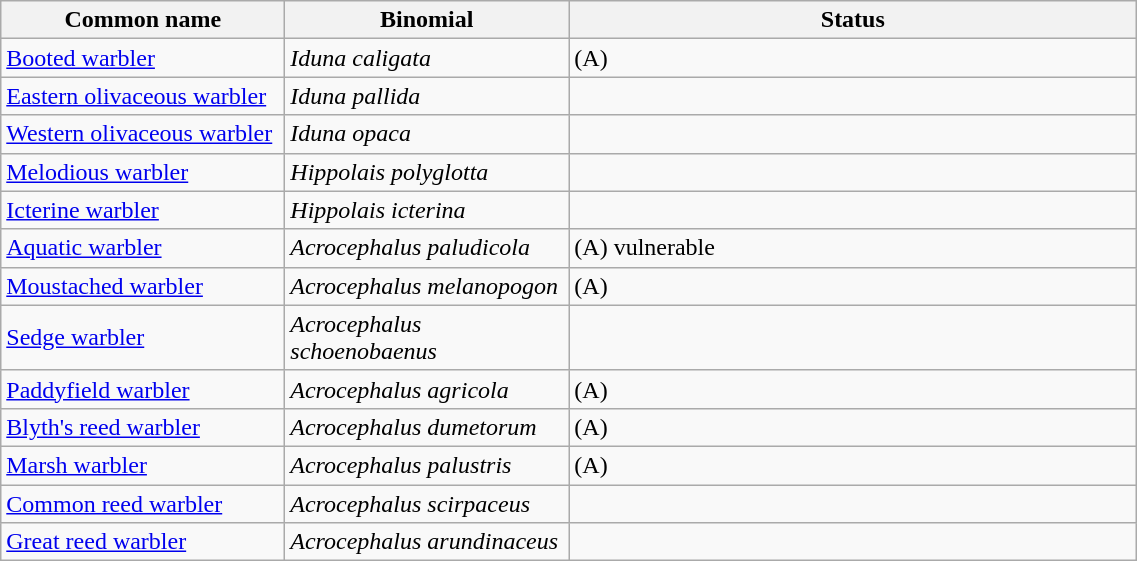<table width=60% class="wikitable">
<tr>
<th width=15%>Common name</th>
<th width=15%>Binomial</th>
<th width=30%>Status</th>
</tr>
<tr>
<td><a href='#'>Booted warbler</a></td>
<td><em>Iduna caligata</em></td>
<td>(A)</td>
</tr>
<tr>
<td><a href='#'>Eastern olivaceous warbler</a></td>
<td><em>Iduna pallida</em></td>
<td></td>
</tr>
<tr>
<td><a href='#'>Western olivaceous warbler</a></td>
<td><em>Iduna opaca</em></td>
<td></td>
</tr>
<tr>
<td><a href='#'>Melodious warbler</a></td>
<td><em>Hippolais polyglotta</em></td>
<td></td>
</tr>
<tr>
<td><a href='#'>Icterine warbler</a></td>
<td><em>Hippolais icterina</em></td>
<td></td>
</tr>
<tr>
<td><a href='#'>Aquatic warbler</a></td>
<td><em>Acrocephalus paludicola</em></td>
<td>(A) vulnerable</td>
</tr>
<tr>
<td><a href='#'>Moustached warbler</a></td>
<td><em>Acrocephalus melanopogon</em></td>
<td>(A)</td>
</tr>
<tr>
<td><a href='#'>Sedge warbler</a></td>
<td><em>Acrocephalus schoenobaenus</em></td>
<td></td>
</tr>
<tr>
<td><a href='#'>Paddyfield warbler</a></td>
<td><em>Acrocephalus agricola</em></td>
<td>(A)</td>
</tr>
<tr>
<td><a href='#'>Blyth's reed warbler</a></td>
<td><em>Acrocephalus dumetorum</em></td>
<td>(A)</td>
</tr>
<tr>
<td><a href='#'>Marsh warbler</a></td>
<td><em>Acrocephalus palustris</em></td>
<td>(A)</td>
</tr>
<tr>
<td><a href='#'>Common reed warbler</a></td>
<td><em>Acrocephalus scirpaceus</em></td>
<td></td>
</tr>
<tr>
<td><a href='#'>Great reed warbler</a></td>
<td><em>Acrocephalus arundinaceus</em></td>
<td></td>
</tr>
</table>
